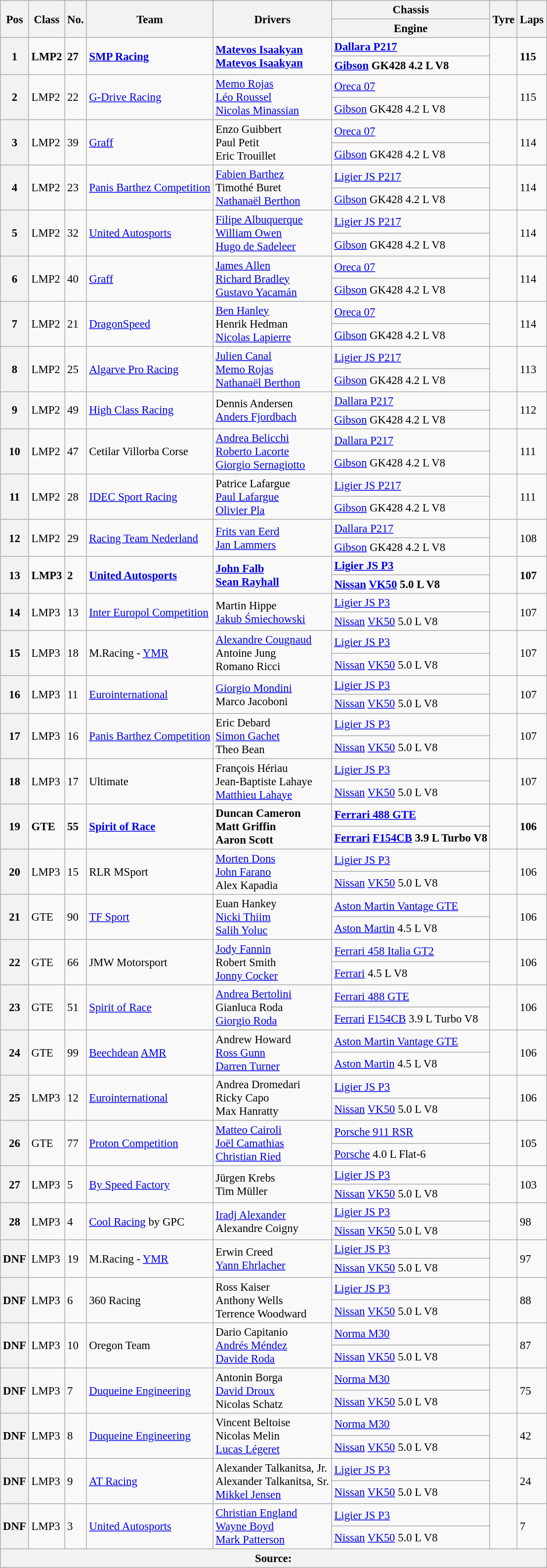<table class="wikitable" style="font-size: 95%;">
<tr>
<th rowspan=2>Pos</th>
<th rowspan=2>Class</th>
<th rowspan=2>No.</th>
<th rowspan=2>Team</th>
<th rowspan=2>Drivers</th>
<th>Chassis</th>
<th rowspan=2>Tyre</th>
<th rowspan=2>Laps</th>
</tr>
<tr>
<th>Engine</th>
</tr>
<tr>
<th rowspan=2>1</th>
<td rowspan=2><strong>LMP2</strong></td>
<td rowspan=2><strong>27</strong></td>
<td rowspan=2><strong> <a href='#'>SMP Racing</a></strong></td>
<td rowspan=2><strong> <a href='#'>Matevos Isaakyan</a><br> <a href='#'>Matevos Isaakyan</a></strong></td>
<td><strong><a href='#'>Dallara P217</a></strong></td>
<td rowspan=2></td>
<td rowspan=2><strong>115</strong></td>
</tr>
<tr>
<td><strong><a href='#'>Gibson</a> GK428 4.2 L V8</strong></td>
</tr>
<tr>
<th rowspan=2>2</th>
<td rowspan=2>LMP2</td>
<td rowspan=2>22</td>
<td rowspan=2> <a href='#'>G-Drive Racing</a></td>
<td rowspan=2> <a href='#'>Memo Rojas</a><br> <a href='#'>Léo Roussel</a><br> <a href='#'>Nicolas Minassian</a></td>
<td><a href='#'>Oreca 07</a></td>
<td rowspan=2></td>
<td rowspan=2>115</td>
</tr>
<tr>
<td><a href='#'>Gibson</a> GK428 4.2 L V8</td>
</tr>
<tr>
<th rowspan=2>3</th>
<td rowspan=2>LMP2</td>
<td rowspan=2>39</td>
<td rowspan=2> <a href='#'>Graff</a></td>
<td rowspan=2> Enzo Guibbert<br> Paul Petit<br> Eric Trouillet</td>
<td><a href='#'>Oreca 07</a></td>
<td rowspan=2></td>
<td rowspan=2>114</td>
</tr>
<tr>
<td><a href='#'>Gibson</a> GK428 4.2 L V8</td>
</tr>
<tr>
<th rowspan=2>4</th>
<td rowspan=2>LMP2</td>
<td rowspan=2>23</td>
<td rowspan=2> <a href='#'>Panis Barthez Competition</a></td>
<td rowspan=2> <a href='#'>Fabien Barthez</a><br> Timothé Buret<br> <a href='#'>Nathanaël Berthon</a></td>
<td><a href='#'>Ligier JS P217</a></td>
<td rowspan=2></td>
<td rowspan=2>114</td>
</tr>
<tr>
<td><a href='#'>Gibson</a> GK428 4.2 L V8</td>
</tr>
<tr>
<th rowspan=2>5</th>
<td rowspan=2>LMP2</td>
<td rowspan=2>32</td>
<td rowspan=2> <a href='#'>United Autosports</a></td>
<td rowspan=2> <a href='#'>Filipe Albuquerque</a><br> <a href='#'>William Owen</a><br> <a href='#'>Hugo de Sadeleer</a></td>
<td><a href='#'>Ligier JS P217</a></td>
<td rowspan=2></td>
<td rowspan=2>114</td>
</tr>
<tr>
<td><a href='#'>Gibson</a> GK428 4.2 L V8</td>
</tr>
<tr>
<th rowspan=2>6</th>
<td rowspan=2>LMP2</td>
<td rowspan=2>40</td>
<td rowspan=2> <a href='#'>Graff</a></td>
<td rowspan=2> <a href='#'>James Allen</a><br> <a href='#'>Richard Bradley</a><br> <a href='#'>Gustavo Yacamán</a></td>
<td><a href='#'>Oreca 07</a></td>
<td rowspan=2></td>
<td rowspan=2>114</td>
</tr>
<tr>
<td><a href='#'>Gibson</a> GK428 4.2 L V8</td>
</tr>
<tr>
<th rowspan=2>7</th>
<td rowspan=2>LMP2</td>
<td rowspan=2>21</td>
<td rowspan=2> <a href='#'>DragonSpeed</a></td>
<td rowspan=2> <a href='#'>Ben Hanley</a><br> Henrik Hedman<br> <a href='#'>Nicolas Lapierre</a></td>
<td><a href='#'>Oreca 07</a></td>
<td rowspan=2></td>
<td rowspan=2>114</td>
</tr>
<tr>
<td><a href='#'>Gibson</a> GK428 4.2 L V8</td>
</tr>
<tr>
<th rowspan=2>8</th>
<td rowspan=2>LMP2</td>
<td rowspan=2>25</td>
<td rowspan=2> <a href='#'>Algarve Pro Racing</a></td>
<td rowspan=2> <a href='#'>Julien Canal</a><br> <a href='#'>Memo Rojas</a><br> <a href='#'>Nathanaël Berthon</a></td>
<td><a href='#'>Ligier JS P217</a></td>
<td rowspan=2></td>
<td rowspan=2>113</td>
</tr>
<tr>
<td><a href='#'>Gibson</a> GK428 4.2 L V8</td>
</tr>
<tr>
<th rowspan=2>9</th>
<td rowspan=2>LMP2</td>
<td rowspan=2>49</td>
<td rowspan=2> <a href='#'>High Class Racing</a></td>
<td rowspan=2> Dennis Andersen<br> <a href='#'>Anders Fjordbach</a></td>
<td><a href='#'>Dallara P217</a></td>
<td rowspan=2></td>
<td rowspan=2>112</td>
</tr>
<tr>
<td><a href='#'>Gibson</a> GK428 4.2 L V8</td>
</tr>
<tr>
<th rowspan=2>10</th>
<td rowspan=2>LMP2</td>
<td rowspan=2>47</td>
<td rowspan=2> Cetilar Villorba Corse</td>
<td rowspan=2> <a href='#'>Andrea Belicchi</a><br> <a href='#'>Roberto Lacorte</a><br> <a href='#'>Giorgio Sernagiotto</a></td>
<td><a href='#'>Dallara P217</a></td>
<td rowspan=2></td>
<td rowspan=2>111</td>
</tr>
<tr>
<td><a href='#'>Gibson</a> GK428 4.2 L V8</td>
</tr>
<tr>
<th rowspan=2>11</th>
<td rowspan=2>LMP2</td>
<td rowspan=2>28</td>
<td rowspan=2> <a href='#'>IDEC Sport Racing</a></td>
<td rowspan=2> Patrice Lafargue<br> <a href='#'>Paul Lafargue</a><br> <a href='#'>Olivier Pla</a></td>
<td><a href='#'>Ligier JS P217</a></td>
<td rowspan=2></td>
<td rowspan=2>111</td>
</tr>
<tr>
<td><a href='#'>Gibson</a> GK428 4.2 L V8</td>
</tr>
<tr>
<th rowspan=2>12</th>
<td rowspan=2>LMP2</td>
<td rowspan=2>29</td>
<td rowspan=2> <a href='#'>Racing Team Nederland</a></td>
<td rowspan=2> <a href='#'>Frits van Eerd</a><br> <a href='#'>Jan Lammers</a></td>
<td><a href='#'>Dallara P217</a></td>
<td rowspan=2></td>
<td rowspan=2>108</td>
</tr>
<tr>
<td><a href='#'>Gibson</a> GK428 4.2 L V8</td>
</tr>
<tr>
<th rowspan=2>13</th>
<td rowspan=2><strong>LMP3</strong></td>
<td rowspan=2><strong>2</strong></td>
<td rowspan=2><strong> <a href='#'>United Autosports</a></strong></td>
<td rowspan=2><strong> <a href='#'>John Falb</a><br> <a href='#'>Sean Rayhall</a></strong></td>
<td><strong><a href='#'>Ligier JS P3</a></strong></td>
<td rowspan=2></td>
<td rowspan=2><strong>107</strong></td>
</tr>
<tr>
<td><strong><a href='#'>Nissan</a> <a href='#'>VK50</a> 5.0 L V8</strong></td>
</tr>
<tr>
<th rowspan=2>14</th>
<td rowspan=2>LMP3</td>
<td rowspan=2>13</td>
<td rowspan=2> <a href='#'>Inter Europol Competition</a></td>
<td rowspan=2> Martin Hippe<br> <a href='#'>Jakub Śmiechowski</a></td>
<td><a href='#'>Ligier JS P3</a></td>
<td rowspan=2></td>
<td rowspan=2>107</td>
</tr>
<tr>
<td><a href='#'>Nissan</a> <a href='#'>VK50</a> 5.0 L V8</td>
</tr>
<tr>
<th rowspan=2>15</th>
<td rowspan=2>LMP3</td>
<td rowspan=2>18</td>
<td rowspan=2> M.Racing - <a href='#'>YMR</a></td>
<td rowspan=2> <a href='#'>Alexandre Cougnaud</a><br> Antoine Jung<br> Romano Ricci</td>
<td><a href='#'>Ligier JS P3</a></td>
<td rowspan=2></td>
<td rowspan=2>107</td>
</tr>
<tr>
<td><a href='#'>Nissan</a> <a href='#'>VK50</a> 5.0 L V8</td>
</tr>
<tr>
<th rowspan=2>16</th>
<td rowspan=2>LMP3</td>
<td rowspan=2>11</td>
<td rowspan=2> <a href='#'>Eurointernational</a></td>
<td rowspan=2> <a href='#'>Giorgio Mondini</a><br> Marco Jacoboni</td>
<td><a href='#'>Ligier JS P3</a></td>
<td rowspan=2></td>
<td rowspan=2>107</td>
</tr>
<tr>
<td><a href='#'>Nissan</a> <a href='#'>VK50</a> 5.0 L V8</td>
</tr>
<tr>
<th rowspan=2>17</th>
<td rowspan=2>LMP3</td>
<td rowspan=2>16</td>
<td rowspan=2> <a href='#'>Panis Barthez Competition</a></td>
<td rowspan=2> Eric Debard<br> <a href='#'>Simon Gachet</a><br> Theo Bean</td>
<td><a href='#'>Ligier JS P3</a></td>
<td rowspan=2></td>
<td rowspan=2>107</td>
</tr>
<tr>
<td><a href='#'>Nissan</a> <a href='#'>VK50</a> 5.0 L V8</td>
</tr>
<tr>
<th rowspan=2>18</th>
<td rowspan=2>LMP3</td>
<td rowspan=2>17</td>
<td rowspan=2> Ultimate</td>
<td rowspan=2> François Hériau<br> Jean-Baptiste Lahaye<br> <a href='#'>Matthieu Lahaye</a></td>
<td><a href='#'>Ligier JS P3</a></td>
<td rowspan=2></td>
<td rowspan=2>107</td>
</tr>
<tr>
<td><a href='#'>Nissan</a> <a href='#'>VK50</a> 5.0 L V8</td>
</tr>
<tr>
<th rowspan=2>19</th>
<td rowspan=2><strong>GTE</strong></td>
<td rowspan=2><strong>55</strong></td>
<td rowspan=2><strong> <a href='#'>Spirit of Race</a></strong></td>
<td rowspan=2><strong> Duncan Cameron<br> Matt Griffin<br> Aaron Scott</strong></td>
<td><strong><a href='#'>Ferrari 488 GTE</a></strong></td>
<td rowspan=2></td>
<td rowspan=2><strong>106</strong></td>
</tr>
<tr>
<td><strong><a href='#'>Ferrari</a> <a href='#'>F154CB</a> 3.9 L Turbo V8</strong></td>
</tr>
<tr>
<th rowspan=2>20</th>
<td rowspan=2>LMP3</td>
<td rowspan=2>15</td>
<td rowspan=2> RLR MSport</td>
<td rowspan=2> <a href='#'>Morten Dons</a><br> <a href='#'>John Farano</a><br> Alex Kapadia</td>
<td><a href='#'>Ligier JS P3</a></td>
<td rowspan=2></td>
<td rowspan=2>106</td>
</tr>
<tr>
<td><a href='#'>Nissan</a> <a href='#'>VK50</a> 5.0 L V8</td>
</tr>
<tr>
<th rowspan=2>21</th>
<td rowspan=2>GTE</td>
<td rowspan=2>90</td>
<td rowspan=2> <a href='#'>TF Sport</a></td>
<td rowspan=2> Euan Hankey<br> <a href='#'>Nicki Thiim</a><br> <a href='#'>Salih Yoluc</a></td>
<td><a href='#'>Aston Martin Vantage GTE</a></td>
<td rowspan=2></td>
<td rowspan=2>106</td>
</tr>
<tr>
<td><a href='#'>Aston Martin</a> 4.5 L V8</td>
</tr>
<tr>
<th rowspan=2>22</th>
<td rowspan=2>GTE</td>
<td rowspan=2>66</td>
<td rowspan=2> JMW Motorsport</td>
<td rowspan=2> <a href='#'>Jody Fannin</a><br> Robert Smith<br> <a href='#'>Jonny Cocker</a></td>
<td><a href='#'>Ferrari 458 Italia GT2</a></td>
<td rowspan=2></td>
<td rowspan=2>106</td>
</tr>
<tr>
<td><a href='#'>Ferrari</a> 4.5 L V8</td>
</tr>
<tr>
<th rowspan=2>23</th>
<td rowspan=2>GTE</td>
<td rowspan=2>51</td>
<td rowspan=2> <a href='#'>Spirit of Race</a></td>
<td rowspan=2> <a href='#'>Andrea Bertolini</a><br> Gianluca Roda<br> <a href='#'>Giorgio Roda</a></td>
<td><a href='#'>Ferrari 488 GTE</a></td>
<td rowspan=2></td>
<td rowspan=2>106</td>
</tr>
<tr>
<td><a href='#'>Ferrari</a> <a href='#'>F154CB</a> 3.9 L Turbo V8</td>
</tr>
<tr>
<th rowspan=2>24</th>
<td rowspan=2>GTE</td>
<td rowspan=2>99</td>
<td rowspan=2> <a href='#'>Beechdean</a> <a href='#'>AMR</a></td>
<td rowspan=2> Andrew Howard<br> <a href='#'>Ross Gunn</a><br> <a href='#'>Darren Turner</a></td>
<td><a href='#'>Aston Martin Vantage GTE</a></td>
<td rowspan=2></td>
<td rowspan=2>106</td>
</tr>
<tr>
<td><a href='#'>Aston Martin</a> 4.5 L V8</td>
</tr>
<tr>
<th rowspan=2>25</th>
<td rowspan=2>LMP3</td>
<td rowspan=2>12</td>
<td rowspan=2> <a href='#'>Eurointernational</a></td>
<td rowspan=2> Andrea Dromedari<br> Ricky Capo<br> Max Hanratty</td>
<td><a href='#'>Ligier JS P3</a></td>
<td rowspan=2></td>
<td rowspan=2>106</td>
</tr>
<tr>
<td><a href='#'>Nissan</a> <a href='#'>VK50</a> 5.0 L V8</td>
</tr>
<tr>
<th rowspan="2">26</th>
<td rowspan="2">GTE</td>
<td rowspan="2">77</td>
<td rowspan="2"> <a href='#'>Proton Competition</a></td>
<td rowspan="2"> <a href='#'>Matteo Cairoli</a><br> <a href='#'>Joël Camathias</a><br> <a href='#'>Christian Ried</a></td>
<td><a href='#'>Porsche 911 RSR</a></td>
<td rowspan="2"></td>
<td rowspan="2">105</td>
</tr>
<tr>
<td><a href='#'>Porsche</a> 4.0 L Flat-6</td>
</tr>
<tr>
<th rowspan="2">27</th>
<td rowspan="2">LMP3</td>
<td rowspan="2">5</td>
<td rowspan="2"> <a href='#'>By Speed Factory</a></td>
<td rowspan="2"> Jürgen Krebs<br> Tim Müller</td>
<td><a href='#'>Ligier JS P3</a></td>
<td rowspan="2"></td>
<td rowspan="2">103</td>
</tr>
<tr>
<td><a href='#'>Nissan</a> <a href='#'>VK50</a> 5.0 L V8</td>
</tr>
<tr>
<th rowspan="2">28</th>
<td rowspan="2">LMP3</td>
<td rowspan="2">4</td>
<td rowspan="2"> <a href='#'>Cool Racing</a> by GPC</td>
<td rowspan="2"> <a href='#'>Iradj Alexander</a><br> Alexandre Coigny</td>
<td><a href='#'>Ligier JS P3</a></td>
<td rowspan="2"></td>
<td rowspan="2">98</td>
</tr>
<tr>
<td><a href='#'>Nissan</a> <a href='#'>VK50</a> 5.0 L V8</td>
</tr>
<tr>
<th rowspan="2">DNF</th>
<td rowspan="2">LMP3</td>
<td rowspan="2">19</td>
<td rowspan="2"> M.Racing - <a href='#'>YMR</a></td>
<td rowspan="2"> Erwin Creed<br> <a href='#'>Yann Ehrlacher</a></td>
<td><a href='#'>Ligier JS P3</a></td>
<td rowspan="2"></td>
<td rowspan="2">97</td>
</tr>
<tr>
<td><a href='#'>Nissan</a> <a href='#'>VK50</a> 5.0 L V8</td>
</tr>
<tr>
<th rowspan="2">DNF</th>
<td rowspan="2">LMP3</td>
<td rowspan="2">6</td>
<td rowspan="2"> 360 Racing</td>
<td rowspan="2"> Ross Kaiser<br> Anthony Wells<br> Terrence Woodward</td>
<td><a href='#'>Ligier JS P3</a></td>
<td rowspan="2"></td>
<td rowspan="2">88</td>
</tr>
<tr>
<td><a href='#'>Nissan</a> <a href='#'>VK50</a> 5.0 L V8</td>
</tr>
<tr>
<th rowspan="2">DNF</th>
<td rowspan="2">LMP3</td>
<td rowspan="2">10</td>
<td rowspan="2"> Oregon Team</td>
<td rowspan="2"> Dario Capitanio<br> <a href='#'>Andrés Méndez</a><br> <a href='#'>Davide Roda</a></td>
<td><a href='#'>Norma M30</a></td>
<td rowspan="2"></td>
<td rowspan="2">87</td>
</tr>
<tr>
<td><a href='#'>Nissan</a> <a href='#'>VK50</a> 5.0 L V8</td>
</tr>
<tr>
<th rowspan="2">DNF</th>
<td rowspan="2">LMP3</td>
<td rowspan="2">7</td>
<td rowspan="2"> <a href='#'>Duqueine Engineering</a></td>
<td rowspan="2"> Antonin Borga<br> <a href='#'>David Droux</a><br> Nicolas Schatz</td>
<td><a href='#'>Norma M30</a></td>
<td rowspan="2"></td>
<td rowspan="2">75</td>
</tr>
<tr>
<td><a href='#'>Nissan</a> <a href='#'>VK50</a> 5.0 L V8</td>
</tr>
<tr>
<th rowspan="2">DNF</th>
<td rowspan="2">LMP3</td>
<td rowspan="2">8</td>
<td rowspan="2"> <a href='#'>Duqueine Engineering</a></td>
<td rowspan="2"> Vincent Beltoise<br> Nicolas Melin<br> <a href='#'>Lucas Légeret</a></td>
<td><a href='#'>Norma M30</a></td>
<td rowspan="2"></td>
<td rowspan="2">42</td>
</tr>
<tr>
<td><a href='#'>Nissan</a> <a href='#'>VK50</a> 5.0 L V8</td>
</tr>
<tr>
<th rowspan="2">DNF</th>
<td rowspan="2">LMP3</td>
<td rowspan="2">9</td>
<td rowspan="2"> <a href='#'>AT Racing</a></td>
<td rowspan="2"> Alexander Talkanitsa, Jr.<br> Alexander Talkanitsa, Sr.<br> <a href='#'>Mikkel Jensen</a></td>
<td><a href='#'>Ligier JS P3</a></td>
<td rowspan="2"></td>
<td rowspan="2">24</td>
</tr>
<tr>
<td><a href='#'>Nissan</a> <a href='#'>VK50</a> 5.0 L V8</td>
</tr>
<tr>
<th rowspan="2">DNF</th>
<td rowspan="2">LMP3</td>
<td rowspan="2">3</td>
<td rowspan="2"> <a href='#'>United Autosports</a></td>
<td rowspan="2"> <a href='#'>Christian England</a><br> <a href='#'>Wayne Boyd</a><br> <a href='#'>Mark Patterson</a></td>
<td><a href='#'>Ligier JS P3</a></td>
<td rowspan="2"></td>
<td rowspan="2">7</td>
</tr>
<tr>
<td><a href='#'>Nissan</a> <a href='#'>VK50</a> 5.0 L V8</td>
</tr>
<tr>
<th colspan="8">Source:</th>
</tr>
</table>
